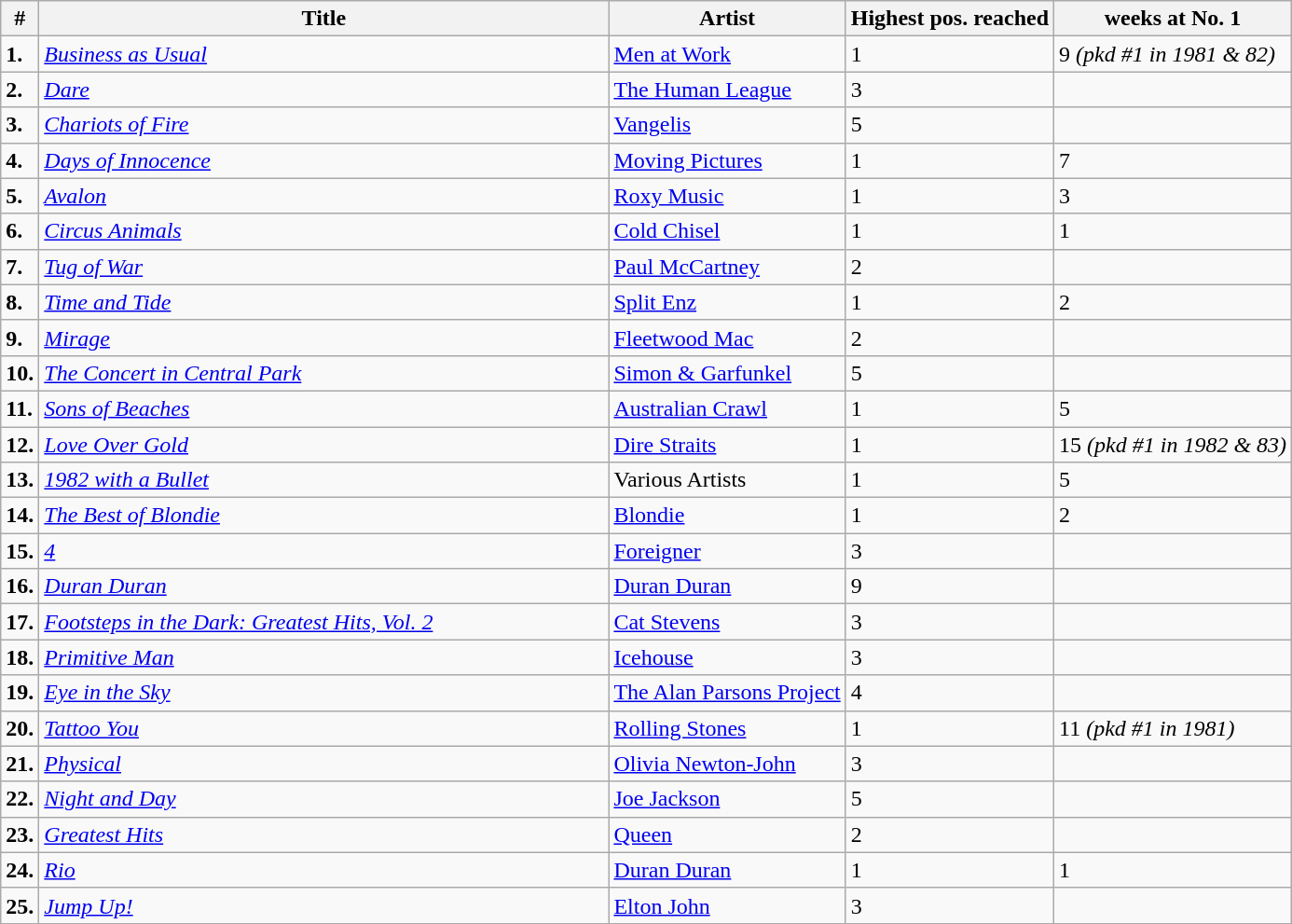<table class="wikitable">
<tr>
<th>#</th>
<th width="400">Title</th>
<th>Artist</th>
<th>Highest pos. reached</th>
<th>weeks at No. 1</th>
</tr>
<tr>
<td><strong>1.</strong></td>
<td><em><a href='#'>Business as Usual</a></em></td>
<td><a href='#'>Men at Work</a></td>
<td>1</td>
<td>9 <em>(pkd #1 in 1981 & 82)</em></td>
</tr>
<tr>
<td><strong>2.</strong></td>
<td><em><a href='#'>Dare</a></em></td>
<td><a href='#'>The Human League</a></td>
<td>3</td>
<td></td>
</tr>
<tr>
<td><strong>3.</strong></td>
<td><em><a href='#'>Chariots of Fire</a></em></td>
<td><a href='#'>Vangelis</a></td>
<td>5</td>
<td></td>
</tr>
<tr>
<td><strong>4.</strong></td>
<td><em><a href='#'>Days of Innocence</a></em></td>
<td><a href='#'>Moving Pictures</a></td>
<td>1</td>
<td>7</td>
</tr>
<tr>
<td><strong>5.</strong></td>
<td><em><a href='#'>Avalon</a></em></td>
<td><a href='#'>Roxy Music</a></td>
<td>1</td>
<td>3</td>
</tr>
<tr>
<td><strong>6.</strong></td>
<td><em><a href='#'>Circus Animals</a></em></td>
<td><a href='#'>Cold Chisel</a></td>
<td>1</td>
<td>1</td>
</tr>
<tr>
<td><strong>7.</strong></td>
<td><em><a href='#'>Tug of War</a></em></td>
<td><a href='#'>Paul McCartney</a></td>
<td>2</td>
<td></td>
</tr>
<tr>
<td><strong>8.</strong></td>
<td><em><a href='#'>Time and Tide</a></em></td>
<td><a href='#'>Split Enz</a></td>
<td>1</td>
<td>2</td>
</tr>
<tr>
<td><strong>9.</strong></td>
<td><em><a href='#'>Mirage</a></em></td>
<td><a href='#'>Fleetwood Mac</a></td>
<td>2</td>
<td></td>
</tr>
<tr>
<td><strong>10.</strong></td>
<td><em><a href='#'>The Concert in Central Park</a></em></td>
<td><a href='#'>Simon & Garfunkel</a></td>
<td>5</td>
<td></td>
</tr>
<tr>
<td><strong>11.</strong></td>
<td><em><a href='#'>Sons of Beaches</a></em></td>
<td><a href='#'>Australian Crawl</a></td>
<td>1</td>
<td>5</td>
</tr>
<tr>
<td><strong>12.</strong></td>
<td><em><a href='#'>Love Over Gold</a></em></td>
<td><a href='#'>Dire Straits</a></td>
<td>1</td>
<td>15 <em>(pkd #1 in 1982 & 83)</em></td>
</tr>
<tr>
<td><strong>13.</strong></td>
<td><em><a href='#'>1982 with a Bullet</a></em></td>
<td>Various Artists</td>
<td>1</td>
<td>5</td>
</tr>
<tr>
<td><strong>14.</strong></td>
<td><em><a href='#'>The Best of Blondie</a></em></td>
<td><a href='#'>Blondie</a></td>
<td>1</td>
<td>2</td>
</tr>
<tr>
<td><strong>15.</strong></td>
<td><em><a href='#'>4</a></em></td>
<td><a href='#'>Foreigner</a></td>
<td>3</td>
<td></td>
</tr>
<tr>
<td><strong>16.</strong></td>
<td><em><a href='#'>Duran Duran</a></em></td>
<td><a href='#'>Duran Duran</a></td>
<td>9</td>
<td></td>
</tr>
<tr>
<td><strong>17.</strong></td>
<td><em><a href='#'>Footsteps in the Dark: Greatest Hits, Vol. 2</a></em></td>
<td><a href='#'>Cat Stevens</a></td>
<td>3</td>
<td></td>
</tr>
<tr>
<td><strong>18.</strong></td>
<td><em><a href='#'>Primitive Man</a></em></td>
<td><a href='#'>Icehouse</a></td>
<td>3</td>
<td></td>
</tr>
<tr>
<td><strong>19.</strong></td>
<td><em><a href='#'>Eye in the Sky</a></em></td>
<td><a href='#'>The Alan Parsons Project</a></td>
<td>4</td>
<td></td>
</tr>
<tr>
<td><strong>20.</strong></td>
<td><em><a href='#'>Tattoo You</a></em></td>
<td><a href='#'>Rolling Stones</a></td>
<td>1</td>
<td>11 <em>(pkd #1 in 1981)</em></td>
</tr>
<tr>
<td><strong>21.</strong></td>
<td><em><a href='#'>Physical</a></em></td>
<td><a href='#'>Olivia Newton-John</a></td>
<td>3</td>
<td></td>
</tr>
<tr>
<td><strong>22.</strong></td>
<td><em><a href='#'>Night and Day</a></em></td>
<td><a href='#'>Joe Jackson</a></td>
<td>5</td>
<td></td>
</tr>
<tr>
<td><strong>23.</strong></td>
<td><em><a href='#'>Greatest Hits</a></em></td>
<td><a href='#'>Queen</a></td>
<td>2</td>
<td></td>
</tr>
<tr>
<td><strong>24.</strong></td>
<td><em><a href='#'>Rio</a></em></td>
<td><a href='#'>Duran Duran</a></td>
<td>1</td>
<td>1</td>
</tr>
<tr>
<td><strong>25.</strong></td>
<td><em><a href='#'>Jump Up!</a></em></td>
<td><a href='#'>Elton John</a></td>
<td>3</td>
<td></td>
</tr>
</table>
